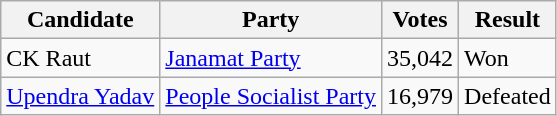<table class="wikitable">
<tr>
<th>Candidate</th>
<th>Party</th>
<th>Votes</th>
<th>Result</th>
</tr>
<tr>
<td>CK Raut</td>
<td><a href='#'>Janamat Party</a></td>
<td>35,042</td>
<td>Won</td>
</tr>
<tr>
<td><a href='#'>Upendra Yadav</a></td>
<td><a href='#'>People Socialist Party</a></td>
<td>16,979</td>
<td>Defeated</td>
</tr>
</table>
